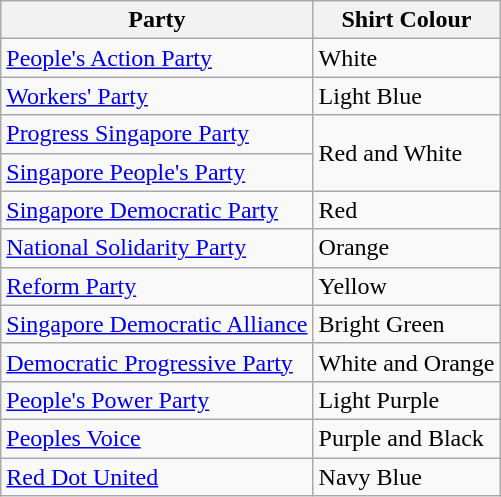<table class="wikitable sortable">
<tr>
<th scope="col">Party</th>
<th scope="col">Shirt Colour</th>
</tr>
<tr>
<td><a href='#'>People's Action Party</a></td>
<td>White</td>
</tr>
<tr>
<td><a href='#'>Workers' Party</a></td>
<td>Light Blue</td>
</tr>
<tr>
<td><a href='#'>Progress Singapore Party</a></td>
<td rowspan="2">Red and White</td>
</tr>
<tr>
<td><a href='#'>Singapore People's Party</a></td>
</tr>
<tr>
<td><a href='#'>Singapore Democratic Party</a></td>
<td>Red</td>
</tr>
<tr>
<td><a href='#'>National Solidarity Party</a></td>
<td>Orange</td>
</tr>
<tr>
<td><a href='#'>Reform Party</a></td>
<td>Yellow</td>
</tr>
<tr>
<td><a href='#'>Singapore Democratic Alliance</a></td>
<td>Bright Green</td>
</tr>
<tr>
<td><a href='#'>Democratic Progressive Party</a></td>
<td>White and Orange</td>
</tr>
<tr>
<td><a href='#'>People's Power Party</a></td>
<td>Light Purple</td>
</tr>
<tr>
<td><a href='#'>Peoples Voice</a></td>
<td>Purple and Black</td>
</tr>
<tr>
<td><a href='#'>Red Dot United</a></td>
<td>Navy Blue</td>
</tr>
</table>
